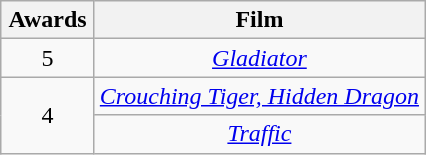<table class="wikitable" style="text-align: center;">
<tr>
<th scope="col" width="55">Awards</th>
<th scope="col" align="center">Film</th>
</tr>
<tr>
<td style="text-align: center;">5</td>
<td><em><a href='#'>Gladiator</a></em></td>
</tr>
<tr>
<td rowspan=2 style="text-align:center">4</td>
<td><em><a href='#'>Crouching Tiger, Hidden Dragon</a></em></td>
</tr>
<tr>
<td><em><a href='#'>Traffic</a></em></td>
</tr>
</table>
